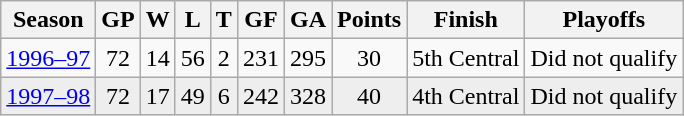<table class="wikitable">
<tr>
<th>Season</th>
<th>GP</th>
<th>W</th>
<th>L</th>
<th>T</th>
<th>GF</th>
<th>GA</th>
<th>Points</th>
<th>Finish</th>
<th>Playoffs</th>
</tr>
<tr align="center">
<td><a href='#'>1996–97</a></td>
<td>72</td>
<td>14</td>
<td>56</td>
<td>2</td>
<td>231</td>
<td>295</td>
<td>30</td>
<td>5th Central</td>
<td>Did not qualify</td>
</tr>
<tr align="center" bgcolor="#eeeeee">
<td><a href='#'>1997–98</a></td>
<td>72</td>
<td>17</td>
<td>49</td>
<td>6</td>
<td>242</td>
<td>328</td>
<td>40</td>
<td>4th Central</td>
<td>Did not qualify</td>
</tr>
</table>
